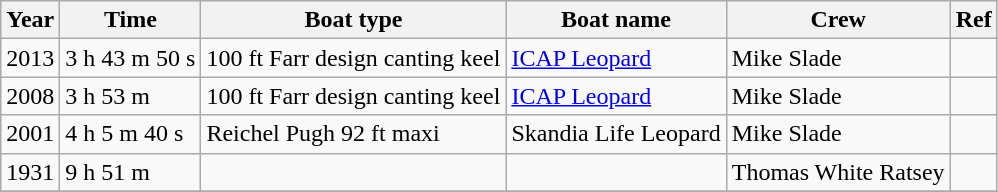<table class="wikitable">
<tr>
<th>Year</th>
<th>Time</th>
<th>Boat type</th>
<th>Boat name</th>
<th>Crew</th>
<th>Ref</th>
</tr>
<tr>
<td>2013</td>
<td>3 h 43 m 50 s</td>
<td>100 ft Farr design canting keel</td>
<td><a href='#'>ICAP Leopard</a></td>
<td>Mike Slade</td>
<td></td>
</tr>
<tr>
<td>2008</td>
<td>3 h 53 m</td>
<td>100 ft Farr design canting keel</td>
<td><a href='#'>ICAP Leopard</a></td>
<td>Mike Slade</td>
<td></td>
</tr>
<tr>
<td>2001</td>
<td>4 h 5 m 40 s</td>
<td>Reichel Pugh 92 ft maxi</td>
<td>Skandia Life Leopard</td>
<td>Mike Slade</td>
<td></td>
</tr>
<tr>
<td>1931</td>
<td>9 h 51 m</td>
<td></td>
<td></td>
<td>Thomas White Ratsey</td>
<td></td>
</tr>
<tr>
</tr>
</table>
